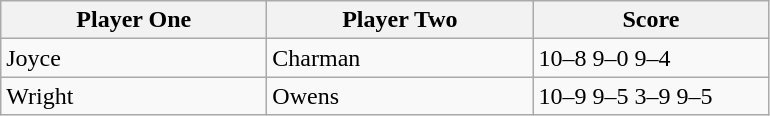<table class="wikitable">
<tr>
<th width=170>Player One</th>
<th width=170>Player Two</th>
<th width=150>Score</th>
</tr>
<tr>
<td> Joyce</td>
<td> Charman</td>
<td>10–8 9–0 9–4</td>
</tr>
<tr>
<td> Wright</td>
<td> Owens</td>
<td>10–9 9–5 3–9 9–5</td>
</tr>
</table>
